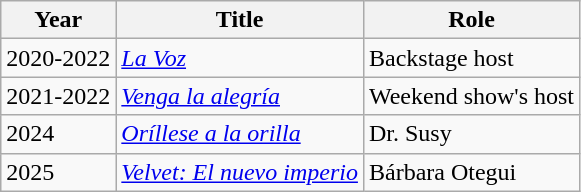<table class="wikitable sortable">
<tr>
<th>Year</th>
<th>Title</th>
<th>Role</th>
</tr>
<tr>
<td>2020-2022</td>
<td><em><a href='#'>La Voz</a></em></td>
<td>Backstage host</td>
</tr>
<tr>
<td>2021-2022</td>
<td><em><a href='#'>Venga la alegría</a></em></td>
<td>Weekend show's host</td>
</tr>
<tr>
<td>2024</td>
<td><em><a href='#'>Oríllese a la orilla</a></em></td>
<td>Dr. Susy</td>
</tr>
<tr>
<td>2025</td>
<td><em><a href='#'>Velvet: El nuevo imperio</a></em></td>
<td>Bárbara Otegui</td>
</tr>
</table>
